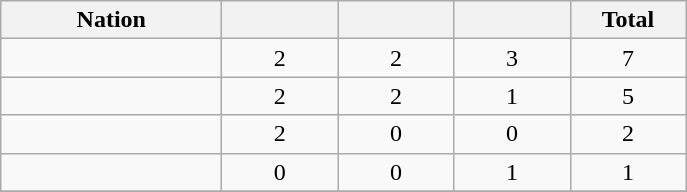<table class="wikitable sortable" style="text-align:center;">
<tr>
<th width=140px>Nation</th>
<th width=70px></th>
<th width=70px></th>
<th width=70px></th>
<th width=70px>Total</th>
</tr>
<tr>
<td align=left></td>
<td>2</td>
<td>2</td>
<td>3</td>
<td>7</td>
</tr>
<tr>
<td align=left></td>
<td>2</td>
<td>2</td>
<td>1</td>
<td>5</td>
</tr>
<tr>
<td align=left></td>
<td>2</td>
<td>0</td>
<td>0</td>
<td>2</td>
</tr>
<tr>
<td align=left></td>
<td>0</td>
<td>0</td>
<td>1</td>
<td>1</td>
</tr>
<tr>
</tr>
</table>
